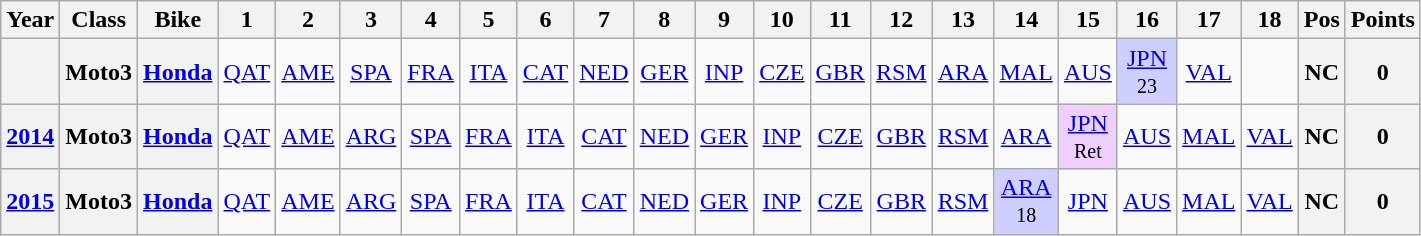<table class="wikitable" style="text-align:center">
<tr>
<th>Year</th>
<th>Class</th>
<th>Bike</th>
<th>1</th>
<th>2</th>
<th>3</th>
<th>4</th>
<th>5</th>
<th>6</th>
<th>7</th>
<th>8</th>
<th>9</th>
<th>10</th>
<th>11</th>
<th>12</th>
<th>13</th>
<th>14</th>
<th>15</th>
<th>16</th>
<th>17</th>
<th>18</th>
<th>Pos</th>
<th>Points</th>
</tr>
<tr>
<th align="left"></th>
<th align="left">Moto3</th>
<th align="left"><a href='#'>Honda</a></th>
<td><a href='#'>QAT</a></td>
<td><a href='#'>AME</a></td>
<td><a href='#'>SPA</a></td>
<td><a href='#'>FRA</a></td>
<td><a href='#'>ITA</a></td>
<td><a href='#'>CAT</a></td>
<td><a href='#'>NED</a></td>
<td><a href='#'>GER</a></td>
<td><a href='#'>INP</a></td>
<td><a href='#'>CZE</a></td>
<td><a href='#'>GBR</a></td>
<td><a href='#'>RSM</a></td>
<td><a href='#'>ARA</a></td>
<td><a href='#'>MAL</a></td>
<td><a href='#'>AUS</a></td>
<td style="background:#CFCFFF;"><a href='#'>JPN</a><br><small>23</small></td>
<td><a href='#'>VAL</a></td>
<td></td>
<th>NC</th>
<th>0</th>
</tr>
<tr>
<th align="left"><a href='#'>2014</a></th>
<th align="left">Moto3</th>
<th align="left"><a href='#'>Honda</a></th>
<td><a href='#'>QAT</a></td>
<td><a href='#'>AME</a></td>
<td><a href='#'>ARG</a></td>
<td><a href='#'>SPA</a></td>
<td><a href='#'>FRA</a></td>
<td><a href='#'>ITA</a></td>
<td><a href='#'>CAT</a></td>
<td><a href='#'>NED</a></td>
<td><a href='#'>GER</a></td>
<td><a href='#'>INP</a></td>
<td><a href='#'>CZE</a></td>
<td><a href='#'>GBR</a></td>
<td><a href='#'>RSM</a></td>
<td><a href='#'>ARA</a></td>
<td style="background:#efcfff;"><a href='#'>JPN</a><br><small>Ret</small></td>
<td><a href='#'>AUS</a></td>
<td><a href='#'>MAL</a></td>
<td><a href='#'>VAL</a></td>
<th>NC</th>
<th>0</th>
</tr>
<tr>
<th align="left"><a href='#'>2015</a></th>
<th align="left">Moto3</th>
<th align="left"><a href='#'>Honda</a></th>
<td><a href='#'>QAT</a></td>
<td><a href='#'>AME</a></td>
<td><a href='#'>ARG</a></td>
<td><a href='#'>SPA</a></td>
<td><a href='#'>FRA</a></td>
<td><a href='#'>ITA</a></td>
<td><a href='#'>CAT</a></td>
<td><a href='#'>NED</a></td>
<td><a href='#'>GER</a></td>
<td><a href='#'>INP</a></td>
<td><a href='#'>CZE</a></td>
<td><a href='#'>GBR</a></td>
<td><a href='#'>RSM</a></td>
<td style="background:#cfcfff;"><a href='#'>ARA</a><br><small>18</small></td>
<td><a href='#'>JPN</a></td>
<td><a href='#'>AUS</a></td>
<td><a href='#'>MAL</a></td>
<td><a href='#'>VAL</a></td>
<th>NC</th>
<th>0</th>
</tr>
</table>
